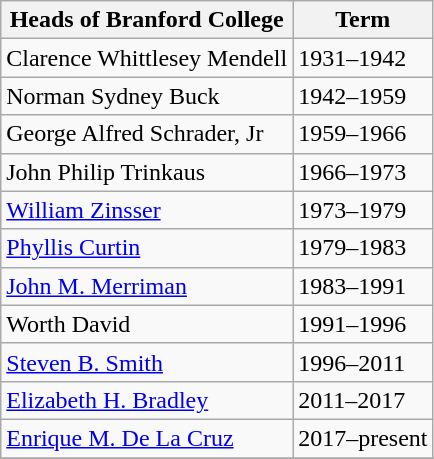<table class="wikitable">
<tr>
<th>Heads of Branford College</th>
<th>Term</th>
</tr>
<tr>
<td>Clarence Whittlesey Mendell</td>
<td>1931–1942</td>
</tr>
<tr>
<td>Norman Sydney Buck</td>
<td>1942–1959</td>
</tr>
<tr>
<td>George Alfred Schrader, Jr</td>
<td>1959–1966</td>
</tr>
<tr>
<td>John Philip Trinkaus</td>
<td>1966–1973</td>
</tr>
<tr>
<td><a href='#'>William Zinsser</a></td>
<td>1973–1979</td>
</tr>
<tr>
<td><a href='#'>Phyllis Curtin</a></td>
<td>1979–1983</td>
</tr>
<tr>
<td><a href='#'>John M. Merriman</a></td>
<td>1983–1991</td>
</tr>
<tr>
<td>Worth David</td>
<td>1991–1996</td>
</tr>
<tr>
<td><a href='#'>Steven B. Smith</a></td>
<td>1996–2011</td>
</tr>
<tr>
<td><a href='#'>Elizabeth H. Bradley</a></td>
<td>2011–2017</td>
</tr>
<tr>
<td><a href='#'>Enrique M. De La Cruz</a></td>
<td>2017–present</td>
</tr>
<tr>
</tr>
</table>
